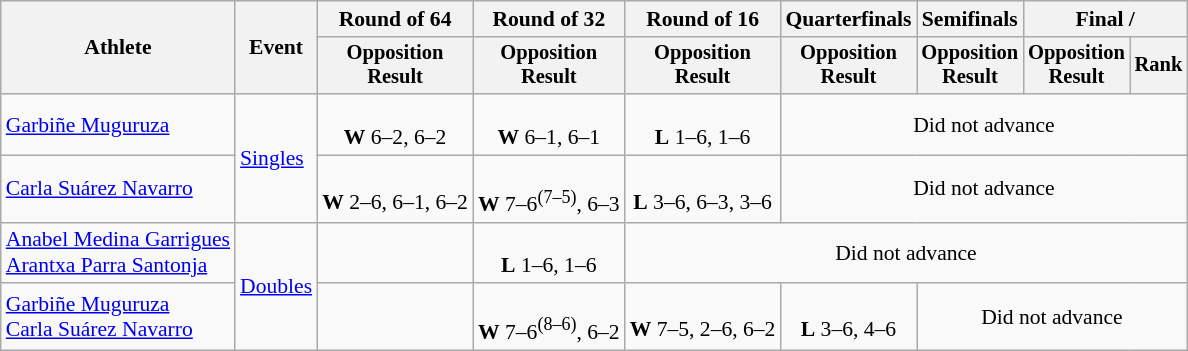<table class="wikitable" style="font-size:90%;">
<tr>
<th rowspan=2>Athlete</th>
<th rowspan=2>Event</th>
<th>Round of 64</th>
<th>Round of 32</th>
<th>Round of 16</th>
<th>Quarterfinals</th>
<th>Semifinals</th>
<th colspan=2>Final / </th>
</tr>
<tr style="font-size:95%">
<th>Opposition<br>Result</th>
<th>Opposition<br>Result</th>
<th>Opposition<br>Result</th>
<th>Opposition<br>Result</th>
<th>Opposition<br>Result</th>
<th>Opposition<br>Result</th>
<th>Rank</th>
</tr>
<tr align=center>
<td align=left><a href='#'>Garbiñe Muguruza</a></td>
<td style="text-align:left;" rowspan="2"><a href='#'>Singles</a></td>
<td><br><strong>W</strong> 6–2, 6–2</td>
<td><br><strong>W</strong> 6–1, 6–1</td>
<td><br><strong>L</strong> 1–6, 1–6</td>
<td colspan=4>Did not advance</td>
</tr>
<tr align=center>
<td align=left><a href='#'>Carla Suárez Navarro</a></td>
<td><br><strong>W</strong> 2–6, 6–1, 6–2</td>
<td><br><strong>W</strong> 7–6<sup>(7–5)</sup>, 6–3</td>
<td><br><strong>L</strong> 3–6, 6–3, 3–6</td>
<td colspan=4>Did not advance</td>
</tr>
<tr align=center>
<td align=left><a href='#'>Anabel Medina Garrigues</a><br><a href='#'>Arantxa Parra Santonja</a></td>
<td style="text-align:left;" rowspan="2"><a href='#'>Doubles</a></td>
<td></td>
<td><br><strong>L</strong> 1–6, 1–6</td>
<td colspan=5>Did not advance</td>
</tr>
<tr align=center>
<td align=left><a href='#'>Garbiñe Muguruza</a><br><a href='#'>Carla Suárez Navarro</a></td>
<td></td>
<td><br><strong>W</strong> 7–6<sup>(8–6)</sup>, 6–2</td>
<td><br><strong>W</strong> 7–5, 2–6, 6–2</td>
<td><br><strong>L</strong> 3–6, 4–6</td>
<td colspan=3>Did not advance</td>
</tr>
</table>
